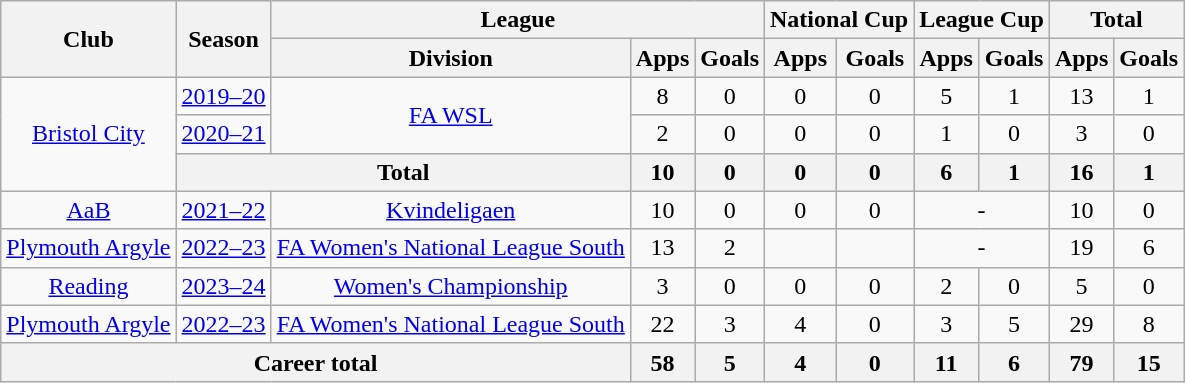<table class="wikitable" style="text-align:center">
<tr>
<th rowspan="2">Club</th>
<th rowspan="2">Season</th>
<th colspan="3">League</th>
<th colspan="2">National Cup</th>
<th colspan="2">League Cup</th>
<th colspan="2">Total</th>
</tr>
<tr>
<th>Division</th>
<th>Apps</th>
<th>Goals</th>
<th>Apps</th>
<th>Goals</th>
<th>Apps</th>
<th>Goals</th>
<th>Apps</th>
<th>Goals</th>
</tr>
<tr>
<td rowspan="3"><a href='#'>Bristol City</a></td>
<td><a href='#'>2019–20</a></td>
<td rowspan="2"><a href='#'>FA WSL</a></td>
<td>8</td>
<td>0</td>
<td>0</td>
<td>0</td>
<td>5</td>
<td>1</td>
<td>13</td>
<td>1</td>
</tr>
<tr>
<td><a href='#'>2020–21</a></td>
<td>2</td>
<td>0</td>
<td>0</td>
<td>0</td>
<td>1</td>
<td>0</td>
<td>3</td>
<td>0</td>
</tr>
<tr>
<th colspan="2">Total</th>
<th>10</th>
<th>0</th>
<th>0</th>
<th>0</th>
<th>6</th>
<th>1</th>
<th>16</th>
<th>1</th>
</tr>
<tr>
<td><a href='#'>AaB</a></td>
<td><a href='#'>2021–22</a></td>
<td><a href='#'>Kvindeligaen</a></td>
<td>10</td>
<td>0</td>
<td>0</td>
<td>0</td>
<td colspan="2">-</td>
<td>10</td>
<td>0</td>
</tr>
<tr>
<td><a href='#'>Plymouth Argyle</a></td>
<td><a href='#'>2022–23</a></td>
<td><a href='#'>FA Women's National League South</a></td>
<td>13</td>
<td>2</td>
<td></td>
<td></td>
<td colspan="2">-</td>
<td>19</td>
<td>6</td>
</tr>
<tr>
<td><a href='#'>Reading</a></td>
<td><a href='#'>2023–24</a></td>
<td><a href='#'>Women's Championship</a></td>
<td>3</td>
<td>0</td>
<td>0</td>
<td>0</td>
<td>2</td>
<td>0</td>
<td>5</td>
<td>0</td>
</tr>
<tr>
<td><a href='#'>Plymouth Argyle</a></td>
<td><a href='#'>2022–23</a></td>
<td><a href='#'>FA Women's National League South</a></td>
<td>22</td>
<td>3</td>
<td>4</td>
<td>0</td>
<td>3</td>
<td>5</td>
<td>29</td>
<td>8</td>
</tr>
<tr>
<th colspan="3">Career total</th>
<th>58</th>
<th>5</th>
<th>4</th>
<th>0</th>
<th>11</th>
<th>6</th>
<th>79</th>
<th>15</th>
</tr>
</table>
